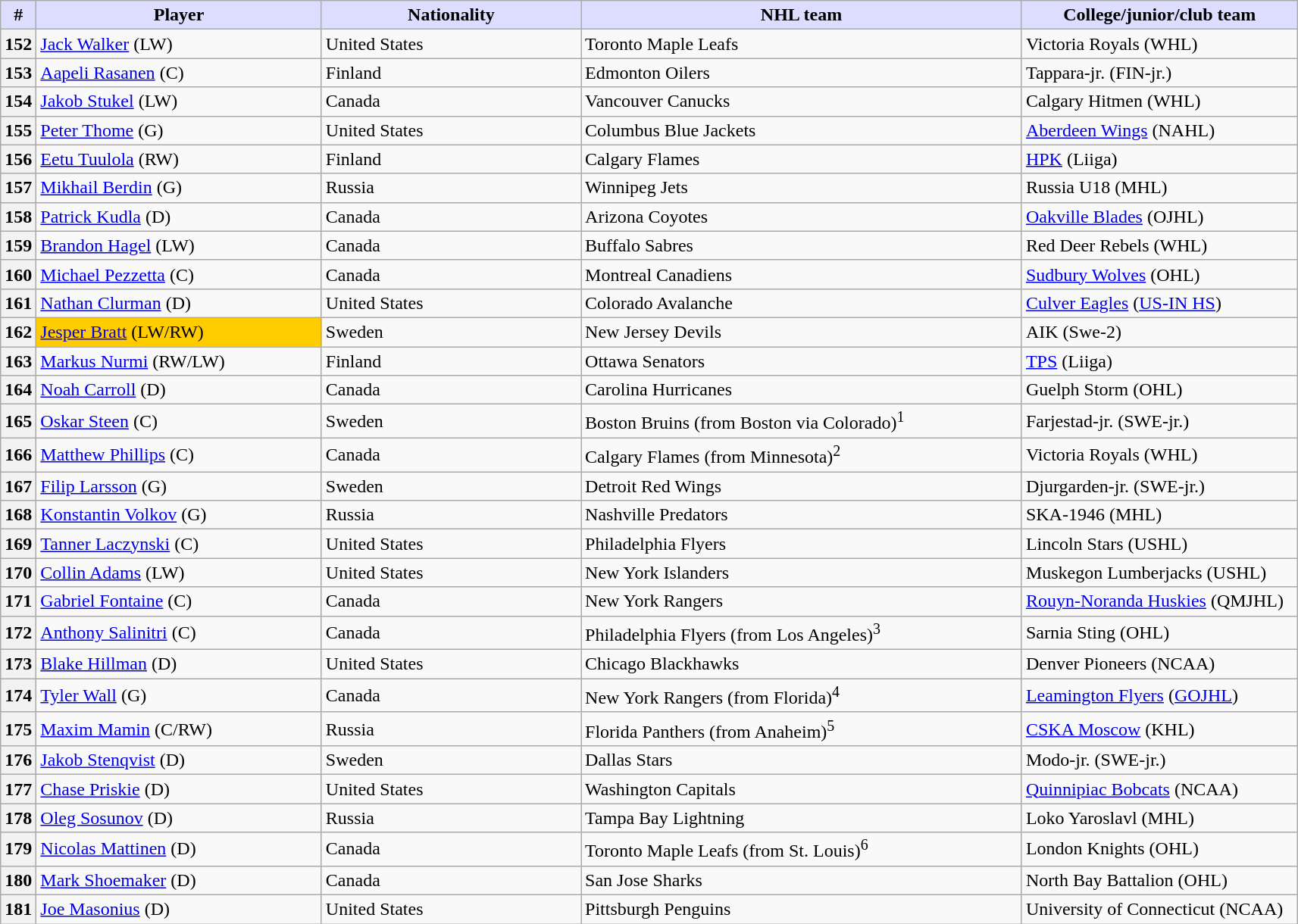<table class="wikitable">
<tr>
<th style="background:#ddf; width:2.75%;">#</th>
<th style="background:#ddf; width:22.0%;">Player</th>
<th style="background:#ddf; width:20.0%;">Nationality</th>
<th style="background:#ddf; width:34.0%;">NHL team</th>
<th style="background:#ddf; width:100.0%;">College/junior/club team</th>
</tr>
<tr>
<th>152</th>
<td><a href='#'>Jack Walker</a> (LW)</td>
<td> United States</td>
<td>Toronto Maple Leafs</td>
<td>Victoria Royals (WHL)</td>
</tr>
<tr>
<th>153</th>
<td><a href='#'>Aapeli Rasanen</a> (C)</td>
<td> Finland</td>
<td>Edmonton Oilers</td>
<td>Tappara-jr. (FIN-jr.)</td>
</tr>
<tr>
<th>154</th>
<td><a href='#'>Jakob Stukel</a> (LW)</td>
<td> Canada</td>
<td>Vancouver Canucks</td>
<td>Calgary Hitmen (WHL)</td>
</tr>
<tr>
<th>155</th>
<td><a href='#'>Peter Thome</a> (G)</td>
<td> United States</td>
<td>Columbus Blue Jackets</td>
<td><a href='#'>Aberdeen Wings</a> (NAHL)</td>
</tr>
<tr>
<th>156</th>
<td><a href='#'>Eetu Tuulola</a> (RW)</td>
<td> Finland</td>
<td>Calgary Flames</td>
<td><a href='#'>HPK</a> (Liiga)</td>
</tr>
<tr>
<th>157</th>
<td><a href='#'>Mikhail Berdin</a> (G)</td>
<td> Russia</td>
<td>Winnipeg Jets</td>
<td>Russia U18 (MHL)</td>
</tr>
<tr>
<th>158</th>
<td><a href='#'>Patrick Kudla</a> (D)</td>
<td> Canada</td>
<td>Arizona Coyotes</td>
<td><a href='#'>Oakville Blades</a> (OJHL)</td>
</tr>
<tr>
<th>159</th>
<td><a href='#'>Brandon Hagel</a> (LW)</td>
<td> Canada</td>
<td>Buffalo Sabres</td>
<td>Red Deer Rebels (WHL)</td>
</tr>
<tr>
<th>160</th>
<td><a href='#'>Michael Pezzetta</a> (C)</td>
<td> Canada</td>
<td>Montreal Canadiens</td>
<td><a href='#'>Sudbury Wolves</a> (OHL)</td>
</tr>
<tr>
<th>161</th>
<td><a href='#'>Nathan Clurman</a> (D)</td>
<td> United States</td>
<td>Colorado Avalanche</td>
<td><a href='#'>Culver Eagles</a> (<a href='#'>US-IN HS</a>)</td>
</tr>
<tr>
<th>162</th>
<td bgcolor="#ffcc00"><a href='#'>Jesper Bratt</a> (LW/RW)</td>
<td> Sweden</td>
<td>New Jersey Devils</td>
<td>AIK (Swe-2)</td>
</tr>
<tr>
<th>163</th>
<td><a href='#'>Markus Nurmi</a> (RW/LW)</td>
<td> Finland</td>
<td>Ottawa Senators</td>
<td><a href='#'>TPS</a> (Liiga)</td>
</tr>
<tr>
<th>164</th>
<td><a href='#'>Noah Carroll</a> (D)</td>
<td> Canada</td>
<td>Carolina Hurricanes</td>
<td>Guelph Storm (OHL)</td>
</tr>
<tr>
<th>165</th>
<td><a href='#'>Oskar Steen</a> (C)</td>
<td> Sweden</td>
<td>Boston Bruins (from Boston via Colorado)<sup>1</sup></td>
<td>Farjestad-jr. (SWE-jr.)</td>
</tr>
<tr>
<th>166</th>
<td><a href='#'>Matthew Phillips</a> (C)</td>
<td> Canada</td>
<td>Calgary Flames (from Minnesota)<sup>2</sup></td>
<td>Victoria Royals (WHL)</td>
</tr>
<tr>
<th>167</th>
<td><a href='#'>Filip Larsson</a> (G)</td>
<td> Sweden</td>
<td>Detroit Red Wings</td>
<td>Djurgarden-jr. (SWE-jr.)</td>
</tr>
<tr>
<th>168</th>
<td><a href='#'>Konstantin Volkov</a> (G)</td>
<td> Russia</td>
<td>Nashville Predators</td>
<td>SKA-1946 (MHL)</td>
</tr>
<tr>
<th>169</th>
<td><a href='#'>Tanner Laczynski</a> (C)</td>
<td> United States</td>
<td>Philadelphia Flyers</td>
<td>Lincoln Stars (USHL)</td>
</tr>
<tr>
<th>170</th>
<td><a href='#'>Collin Adams</a> (LW)</td>
<td> United States</td>
<td>New York Islanders</td>
<td>Muskegon Lumberjacks (USHL)</td>
</tr>
<tr>
<th>171</th>
<td><a href='#'>Gabriel Fontaine</a> (C)</td>
<td> Canada</td>
<td>New York Rangers</td>
<td><a href='#'>Rouyn-Noranda Huskies</a> (QMJHL)</td>
</tr>
<tr>
<th>172</th>
<td><a href='#'>Anthony Salinitri</a> (C)</td>
<td> Canada</td>
<td>Philadelphia Flyers (from Los Angeles)<sup>3</sup></td>
<td>Sarnia Sting (OHL)</td>
</tr>
<tr>
<th>173</th>
<td><a href='#'>Blake Hillman</a> (D)</td>
<td> United States</td>
<td>Chicago Blackhawks</td>
<td>Denver Pioneers (NCAA)</td>
</tr>
<tr>
<th>174</th>
<td><a href='#'>Tyler Wall</a> (G)</td>
<td> Canada</td>
<td>New York Rangers (from Florida)<sup>4</sup></td>
<td><a href='#'>Leamington Flyers</a> (<a href='#'>GOJHL</a>)</td>
</tr>
<tr>
<th>175</th>
<td><a href='#'>Maxim Mamin</a> (C/RW)</td>
<td> Russia</td>
<td>Florida Panthers (from Anaheim)<sup>5</sup></td>
<td><a href='#'>CSKA Moscow</a> (KHL)</td>
</tr>
<tr>
<th>176</th>
<td><a href='#'>Jakob Stenqvist</a> (D)</td>
<td> Sweden</td>
<td>Dallas Stars</td>
<td>Modo-jr. (SWE-jr.)</td>
</tr>
<tr>
<th>177</th>
<td><a href='#'>Chase Priskie</a> (D)</td>
<td> United States</td>
<td>Washington Capitals</td>
<td><a href='#'>Quinnipiac Bobcats</a> (NCAA)</td>
</tr>
<tr>
<th>178</th>
<td><a href='#'>Oleg Sosunov</a> (D)</td>
<td> Russia</td>
<td>Tampa Bay Lightning</td>
<td>Loko Yaroslavl (MHL)</td>
</tr>
<tr>
<th>179</th>
<td><a href='#'>Nicolas Mattinen</a> (D)</td>
<td> Canada</td>
<td>Toronto Maple Leafs (from St. Louis)<sup>6</sup></td>
<td>London Knights (OHL)</td>
</tr>
<tr>
<th>180</th>
<td><a href='#'>Mark Shoemaker</a> (D)</td>
<td> Canada</td>
<td>San Jose Sharks</td>
<td>North Bay Battalion (OHL)</td>
</tr>
<tr>
<th>181</th>
<td><a href='#'>Joe Masonius</a> (D)</td>
<td> United States</td>
<td>Pittsburgh Penguins</td>
<td>University of Connecticut (NCAA)</td>
</tr>
</table>
